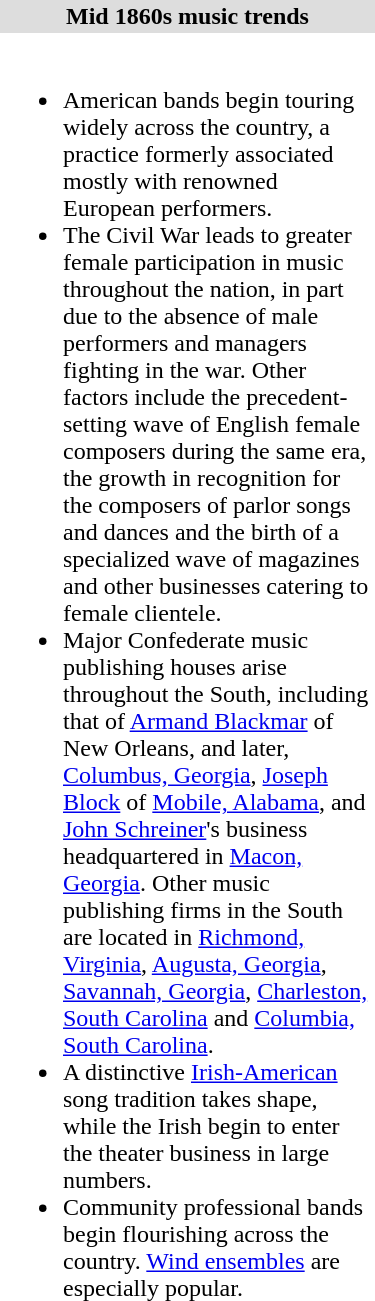<table align="right" border="0" cellpadding="2" width=250 cellspacing="0" style="margin-left:0.5em;" class="toccolours">
<tr>
<th style="background:#ddd;">Mid 1860s music trends</th>
</tr>
<tr>
<td><br><ul><li>American bands begin touring widely across the country, a practice formerly associated mostly with renowned European performers.</li><li>The Civil War leads to greater female participation in music throughout the nation, in part due to the absence of male performers and managers fighting in the war. Other factors include the precedent-setting wave of English female composers during the same era, the growth in recognition for the composers of parlor songs and dances and the birth of a specialized wave of magazines and other businesses catering to female clientele.</li><li>Major Confederate music publishing houses arise throughout the South, including that of <a href='#'>Armand Blackmar</a> of New Orleans, and later, <a href='#'>Columbus, Georgia</a>, <a href='#'>Joseph Block</a> of <a href='#'>Mobile, Alabama</a>, and <a href='#'>John Schreiner</a>'s business headquartered in <a href='#'>Macon, Georgia</a>. Other music publishing firms in the South are located in <a href='#'>Richmond, Virginia</a>, <a href='#'>Augusta, Georgia</a>, <a href='#'>Savannah, Georgia</a>, <a href='#'>Charleston, South Carolina</a> and <a href='#'>Columbia, South Carolina</a>.</li><li>A distinctive <a href='#'>Irish-American</a> song tradition takes shape, while the Irish begin to enter the theater business in large numbers.</li><li>Community professional bands begin flourishing across the country. <a href='#'>Wind ensembles</a> are especially popular.</li></ul></td>
</tr>
</table>
